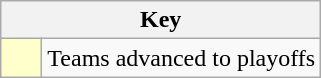<table class="wikitable" style="text-align: center;">
<tr>
<th colspan=2>Key</th>
</tr>
<tr>
<td style="background:#ffffcc; width:20px;"></td>
<td align=left>Teams advanced to playoffs</td>
</tr>
</table>
